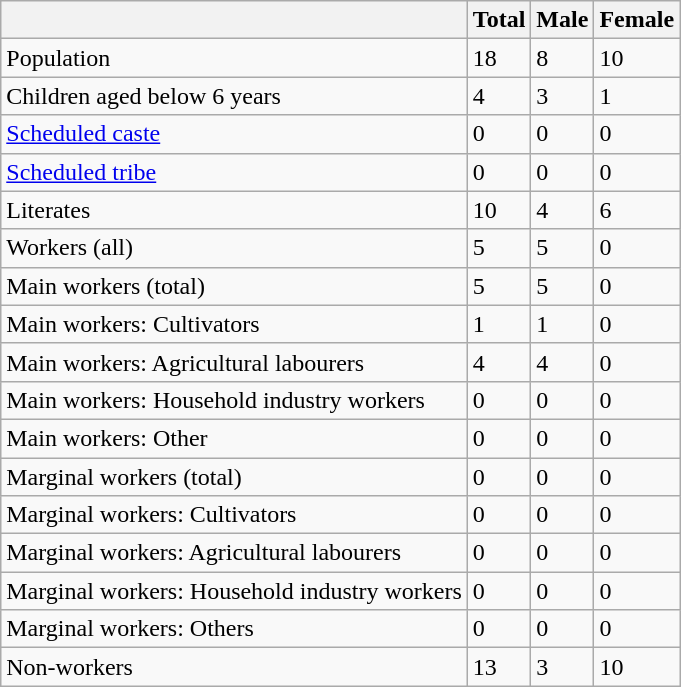<table class="wikitable sortable">
<tr>
<th></th>
<th>Total</th>
<th>Male</th>
<th>Female</th>
</tr>
<tr>
<td>Population</td>
<td>18</td>
<td>8</td>
<td>10</td>
</tr>
<tr>
<td>Children aged below 6 years</td>
<td>4</td>
<td>3</td>
<td>1</td>
</tr>
<tr>
<td><a href='#'>Scheduled caste</a></td>
<td>0</td>
<td>0</td>
<td>0</td>
</tr>
<tr>
<td><a href='#'>Scheduled tribe</a></td>
<td>0</td>
<td>0</td>
<td>0</td>
</tr>
<tr>
<td>Literates</td>
<td>10</td>
<td>4</td>
<td>6</td>
</tr>
<tr>
<td>Workers (all)</td>
<td>5</td>
<td>5</td>
<td>0</td>
</tr>
<tr>
<td>Main workers (total)</td>
<td>5</td>
<td>5</td>
<td>0</td>
</tr>
<tr>
<td>Main workers: Cultivators</td>
<td>1</td>
<td>1</td>
<td>0</td>
</tr>
<tr>
<td>Main workers: Agricultural labourers</td>
<td>4</td>
<td>4</td>
<td>0</td>
</tr>
<tr>
<td>Main workers: Household industry workers</td>
<td>0</td>
<td>0</td>
<td>0</td>
</tr>
<tr>
<td>Main workers: Other</td>
<td>0</td>
<td>0</td>
<td>0</td>
</tr>
<tr>
<td>Marginal workers (total)</td>
<td>0</td>
<td>0</td>
<td>0</td>
</tr>
<tr>
<td>Marginal workers: Cultivators</td>
<td>0</td>
<td>0</td>
<td>0</td>
</tr>
<tr>
<td>Marginal workers: Agricultural labourers</td>
<td>0</td>
<td>0</td>
<td>0</td>
</tr>
<tr>
<td>Marginal workers: Household industry workers</td>
<td>0</td>
<td>0</td>
<td>0</td>
</tr>
<tr>
<td>Marginal workers: Others</td>
<td>0</td>
<td>0</td>
<td>0</td>
</tr>
<tr>
<td>Non-workers</td>
<td>13</td>
<td>3</td>
<td>10</td>
</tr>
</table>
